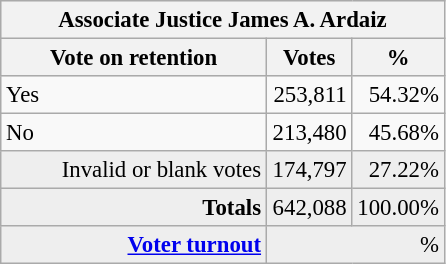<table class="wikitable" style="font-size: 95%;">
<tr style="background-color:#E9E9E9">
<th colspan=7>Associate Justice James A. Ardaiz</th>
</tr>
<tr style="background-color:#E9E9E9">
<th style="width: 170px">Vote on retention</th>
<th style="width: 50px">Votes</th>
<th style="width: 40px">%</th>
</tr>
<tr>
<td>Yes</td>
<td align="right">253,811</td>
<td align="right">54.32%</td>
</tr>
<tr>
<td>No</td>
<td align="right">213,480</td>
<td align="right">45.68%</td>
</tr>
<tr style="background-color:#EEEEEE">
<td align="right">Invalid or blank votes</td>
<td align="right">174,797</td>
<td align="right">27.22%</td>
</tr>
<tr style="background-color:#EEEEEE">
<td colspan="1" align="right"><strong>Totals</strong></td>
<td align="right">642,088</td>
<td align="right">100.00%</td>
</tr>
<tr style="background-color:#EEEEEE">
<td align="right"><strong><a href='#'>Voter turnout</a></strong></td>
<td colspan="2" align="right">%</td>
</tr>
</table>
